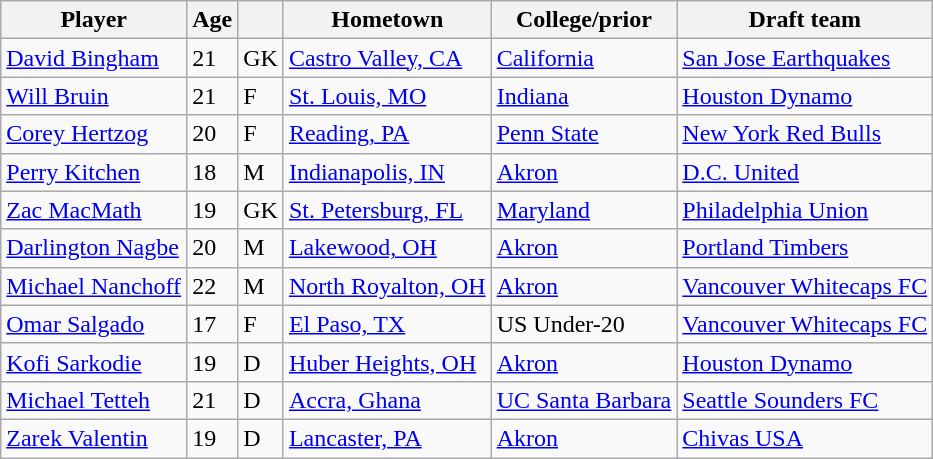<table class="wikitable">
<tr>
<th>Player</th>
<th>Age</th>
<th></th>
<th>Hometown</th>
<th>College/prior</th>
<th>Draft team</th>
</tr>
<tr>
<td> <a href='#'>David Bingham</a></td>
<td>21</td>
<td>GK</td>
<td><a href='#'>Castro Valley, CA</a></td>
<td><a href='#'>California</a></td>
<td><a href='#'>San Jose Earthquakes</a></td>
</tr>
<tr>
<td> <a href='#'>Will Bruin</a></td>
<td>21</td>
<td>F</td>
<td><a href='#'>St. Louis, MO</a></td>
<td><a href='#'>Indiana</a></td>
<td><a href='#'>Houston Dynamo</a></td>
</tr>
<tr>
<td> <a href='#'>Corey Hertzog</a></td>
<td>20</td>
<td>F</td>
<td><a href='#'>Reading, PA</a></td>
<td><a href='#'>Penn State</a></td>
<td><a href='#'>New York Red Bulls</a></td>
</tr>
<tr>
<td> <a href='#'>Perry Kitchen</a></td>
<td>18</td>
<td>M</td>
<td><a href='#'>Indianapolis, IN</a></td>
<td><a href='#'>Akron</a></td>
<td><a href='#'>D.C. United</a></td>
</tr>
<tr>
<td> <a href='#'>Zac MacMath</a></td>
<td>19</td>
<td>GK</td>
<td><a href='#'>St. Petersburg, FL</a></td>
<td><a href='#'>Maryland</a></td>
<td><a href='#'>Philadelphia Union</a></td>
</tr>
<tr>
<td> <a href='#'>Darlington Nagbe</a></td>
<td>20</td>
<td>M</td>
<td><a href='#'>Lakewood, OH</a></td>
<td><a href='#'>Akron</a></td>
<td><a href='#'>Portland Timbers</a></td>
</tr>
<tr>
<td> <a href='#'>Michael Nanchoff</a></td>
<td>22</td>
<td>M</td>
<td><a href='#'>North Royalton, OH</a></td>
<td><a href='#'>Akron</a></td>
<td><a href='#'>Vancouver Whitecaps FC</a></td>
</tr>
<tr>
<td> <a href='#'>Omar Salgado</a></td>
<td>17</td>
<td>F</td>
<td><a href='#'>El Paso, TX</a></td>
<td>US Under-20</td>
<td><a href='#'>Vancouver Whitecaps FC</a></td>
</tr>
<tr>
<td> <a href='#'>Kofi Sarkodie</a></td>
<td>19</td>
<td>D</td>
<td><a href='#'>Huber Heights, OH</a></td>
<td><a href='#'>Akron</a></td>
<td><a href='#'>Houston Dynamo</a></td>
</tr>
<tr>
<td> <a href='#'>Michael Tetteh</a></td>
<td>21</td>
<td>D</td>
<td><a href='#'>Accra, Ghana</a></td>
<td><a href='#'>UC Santa Barbara</a></td>
<td><a href='#'>Seattle Sounders FC</a></td>
</tr>
<tr>
<td> <a href='#'>Zarek Valentin</a></td>
<td>19</td>
<td>D</td>
<td><a href='#'>Lancaster, PA</a></td>
<td><a href='#'>Akron</a></td>
<td><a href='#'>Chivas USA</a></td>
</tr>
</table>
